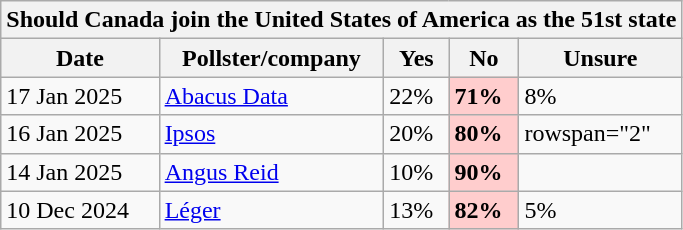<table class="wikitable">
<tr>
<th colspan="6">Should Canada join the United States of America as the 51st state</th>
</tr>
<tr>
<th>Date</th>
<th>Pollster/company</th>
<th>Yes</th>
<th>No</th>
<th>Unsure</th>
</tr>
<tr>
<td>17 Jan 2025</td>
<td><a href='#'>Abacus Data</a></td>
<td>22%</td>
<td style="background: #FFCDCD;"><strong>71%</strong></td>
<td>8%</td>
</tr>
<tr>
<td>16 Jan 2025</td>
<td><a href='#'>Ipsos</a></td>
<td>20%</td>
<td style="background: #FFCDCD;"><strong>80%</strong></td>
<td>rowspan="2" </td>
</tr>
<tr>
<td>14 Jan 2025</td>
<td><a href='#'>Angus Reid</a></td>
<td>10%</td>
<td style="background: #FFCDCD;"><strong>90%</strong></td>
</tr>
<tr>
<td>10 Dec 2024</td>
<td><a href='#'>Léger</a></td>
<td>13%</td>
<td style="background: #FFCDCD;"><strong>82%</strong></td>
<td>5%</td>
</tr>
</table>
